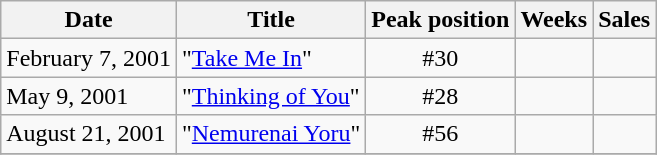<table class="wikitable">
<tr>
<th>Date</th>
<th>Title</th>
<th>Peak position</th>
<th>Weeks</th>
<th>Sales</th>
</tr>
<tr>
<td>February 7, 2001</td>
<td>"<a href='#'>Take Me In</a>"</td>
<td align="center">#30</td>
<td></td>
<td></td>
</tr>
<tr>
<td>May 9, 2001</td>
<td>"<a href='#'>Thinking of You</a>"</td>
<td align="center">#28</td>
<td></td>
<td></td>
</tr>
<tr>
<td>August 21, 2001</td>
<td>"<a href='#'>Nemurenai Yoru</a>"</td>
<td align="center">#56</td>
<td></td>
<td></td>
</tr>
<tr>
</tr>
</table>
